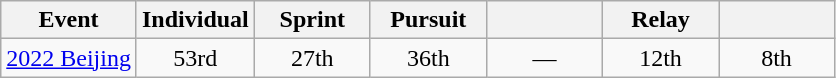<table class="wikitable" style="text-align: center;">
<tr ">
<th>Event</th>
<th style="width:70px;">Individual</th>
<th style="width:70px;">Sprint</th>
<th style="width:70px;">Pursuit</th>
<th style="width:70px;"></th>
<th style="width:70px;">Relay</th>
<th style="width:70px;"></th>
</tr>
<tr>
<td align="left"> <a href='#'>2022 Beijing</a></td>
<td>53rd</td>
<td>27th</td>
<td>36th</td>
<td>—</td>
<td>12th</td>
<td>8th</td>
</tr>
</table>
